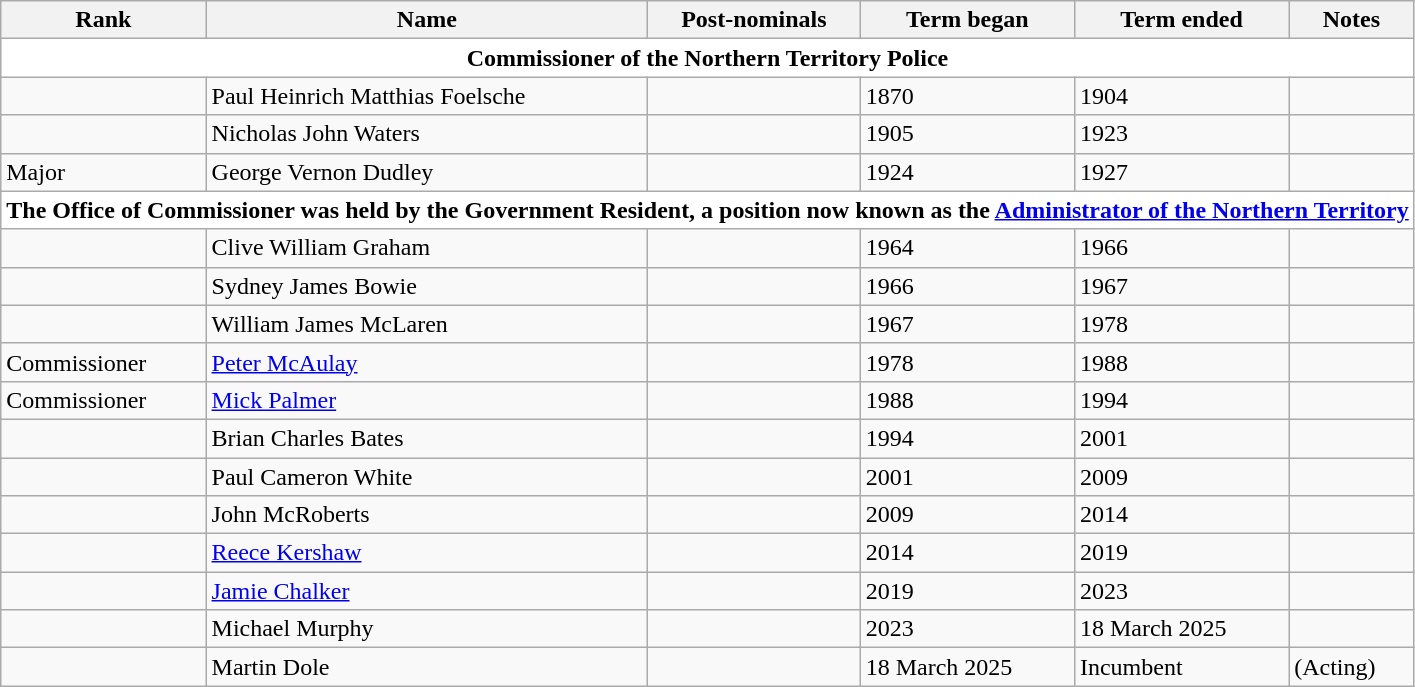<table class="wikitable sortable">
<tr>
<th>Rank</th>
<th>Name</th>
<th>Post-nominals</th>
<th>Term began</th>
<th>Term ended</th>
<th>Notes</th>
</tr>
<tr>
<th colspan=6 style="background:white;">Commissioner of the Northern Territory Police</th>
</tr>
<tr>
<td></td>
<td>Paul Heinrich Matthias Foelsche</td>
<td></td>
<td>1870</td>
<td>1904</td>
<td></td>
</tr>
<tr>
<td></td>
<td>Nicholas John Waters</td>
<td></td>
<td>1905</td>
<td>1923</td>
<td></td>
</tr>
<tr>
<td>Major</td>
<td>George Vernon Dudley</td>
<td></td>
<td>1924</td>
<td>1927</td>
<td></td>
</tr>
<tr>
<th colspan=6 style="background:white;">The Office of Commissioner was held by the Government Resident, a position now known as the <a href='#'>Administrator of the Northern Territory</a></th>
</tr>
<tr>
<td></td>
<td>Clive William Graham</td>
<td></td>
<td>1964</td>
<td>1966</td>
<td></td>
</tr>
<tr>
<td></td>
<td>Sydney James Bowie</td>
<td></td>
<td>1966</td>
<td>1967</td>
<td></td>
</tr>
<tr>
<td></td>
<td>William James McLaren</td>
<td></td>
<td>1967</td>
<td>1978</td>
<td></td>
</tr>
<tr>
<td>Commissioner</td>
<td><a href='#'>Peter McAulay</a></td>
<td></td>
<td>1978</td>
<td>1988</td>
<td></td>
</tr>
<tr>
<td>Commissioner</td>
<td><a href='#'>Mick Palmer</a></td>
<td></td>
<td>1988</td>
<td>1994</td>
<td></td>
</tr>
<tr>
<td></td>
<td>Brian Charles Bates</td>
<td></td>
<td>1994</td>
<td>2001</td>
<td></td>
</tr>
<tr>
<td></td>
<td>Paul Cameron White</td>
<td></td>
<td>2001</td>
<td>2009</td>
<td></td>
</tr>
<tr>
<td></td>
<td>John McRoberts</td>
<td></td>
<td>2009</td>
<td>2014</td>
<td></td>
</tr>
<tr>
<td></td>
<td><a href='#'>Reece Kershaw</a></td>
<td></td>
<td>2014</td>
<td>2019</td>
<td></td>
</tr>
<tr>
<td></td>
<td><a href='#'>Jamie Chalker</a></td>
<td></td>
<td>2019</td>
<td>2023</td>
<td></td>
</tr>
<tr>
<td></td>
<td>Michael Murphy</td>
<td></td>
<td>2023</td>
<td>18 March 2025</td>
<td></td>
</tr>
<tr>
<td></td>
<td>Martin Dole</td>
<td></td>
<td>18 March 2025</td>
<td>Incumbent</td>
<td>(Acting)</td>
</tr>
</table>
